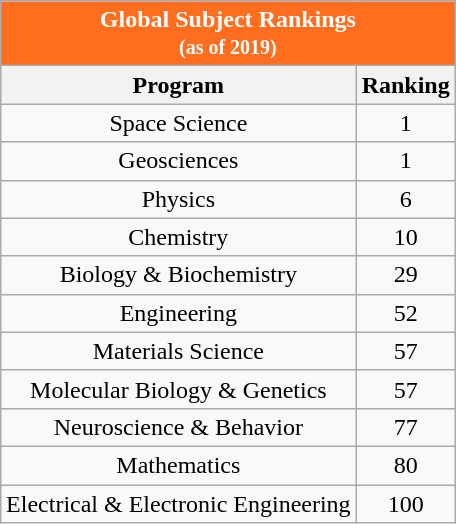<table class="wikitable sortable collapsible collapsed" style="float:right; text-align:center">
<tr>
<th colspan=4 style="background:#FF6E1E; color:#FFFFFF; border:#FFFFFF">Global Subject Rankings<br><small>(as of 2019)</small></th>
</tr>
<tr>
<th>Program</th>
<th>Ranking</th>
</tr>
<tr>
<td>Space Science</td>
<td>1</td>
</tr>
<tr>
<td>Geosciences</td>
<td>1</td>
</tr>
<tr>
<td>Physics</td>
<td>6</td>
</tr>
<tr>
<td>Chemistry</td>
<td>10</td>
</tr>
<tr>
<td>Biology & Biochemistry</td>
<td>29</td>
</tr>
<tr>
<td>Engineering</td>
<td>52</td>
</tr>
<tr>
<td>Materials Science</td>
<td>57</td>
</tr>
<tr>
<td>Molecular Biology & Genetics</td>
<td>57</td>
</tr>
<tr>
<td>Neuroscience & Behavior</td>
<td>77</td>
</tr>
<tr>
<td>Mathematics</td>
<td>80</td>
</tr>
<tr>
<td>Electrical & Electronic Engineering</td>
<td>100</td>
</tr>
</table>
